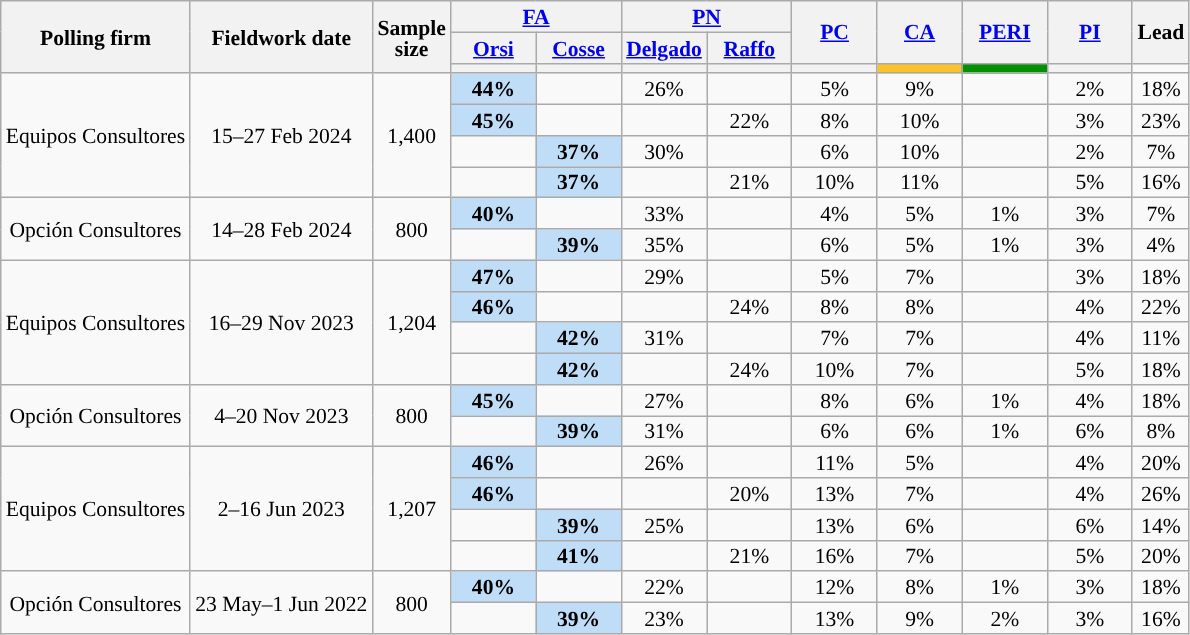<table class="wikitable sortable collapsible collapsed mw-datatable" style="text-align:center;font-size:90%;line-height:14px;">
<tr>
<th rowspan="3">Polling firm</th>
<th rowspan="3">Fieldwork date</th>
<th rowspan="3">Sample<br>size</th>
<th style="width:50px;" class="unsortable" colspan="2"><a href='#'>FA</a></th>
<th style="width:50px;" class="unsortable" colspan="2"><a href='#'>PN</a></th>
<th style="width:50px;" class="unsortable" rowspan="2"><a href='#'>PC</a></th>
<th style="width:50px;" class="unsortable" rowspan="2"><a href='#'>CA</a></th>
<th style="width:50px;" class="unsortable" rowspan="2"><a href='#'>PERI</a></th>
<th style="width:50px;" class="unsortable" rowspan="2"><a href='#'>PI</a></th>
<th rowspan="2" style="width:30px;" rowspan="3">Lead</th>
</tr>
<tr>
<th style="width:50px;" class="unsortable"><a href='#'>Orsi</a></th>
<th style="width:50px;" class="unsortable"><a href='#'>Cosse</a></th>
<th style="width:50px;" class="unsortable"><a href='#'>Delgado</a></th>
<th style="width:50px;" class="unsortable"><a href='#'>Raffo</a></th>
</tr>
<tr>
<th data-sort-type="number" style="background:"></th>
<th data-sort-type="number" style="background:"></th>
<th data-sort-type="number" style="background:"></th>
<th data-sort-type="number" style="background:"></th>
<th data-sort-type="number" style="background:"></th>
<th data-sort-type="number" style="background:#FBC22B"></th>
<th data-sort-type="number" style="background:#009000"></th>
<th data-sort-type="number" style="background:"></th>
</tr>
<tr>
<td rowspan="4">Equipos Consultores</td>
<td rowspan="4">15–27 Feb 2024</td>
<td rowspan="4">1,400</td>
<td style="background:#C0DDF8;"><strong>44%</strong></td>
<td></td>
<td>26%</td>
<td></td>
<td>5%</td>
<td>9%</td>
<td></td>
<td>2%</td>
<td style="background:">18%</td>
</tr>
<tr>
<td style="background:#C0DDF8;"><strong>45%</strong></td>
<td></td>
<td></td>
<td>22%</td>
<td>8%</td>
<td>10%</td>
<td></td>
<td>3%</td>
<td style="background:">23%</td>
</tr>
<tr>
<td></td>
<td style="background:#C0DDF8;"><strong>37%</strong></td>
<td>30%</td>
<td></td>
<td>6%</td>
<td>10%</td>
<td></td>
<td>2%</td>
<td style="background:">7%</td>
</tr>
<tr>
<td></td>
<td style="background:#C0DDF8;"><strong>37%</strong></td>
<td></td>
<td>21%</td>
<td>10%</td>
<td>11%</td>
<td></td>
<td>5%</td>
<td style="background:">16%</td>
</tr>
<tr>
<td rowspan="2">Opción Consultores</td>
<td rowspan="2">14–28 Feb 2024</td>
<td rowspan="2">800</td>
<td style="background:#C0DDF8;"><strong>40%</strong></td>
<td></td>
<td>33%</td>
<td></td>
<td>4%</td>
<td>5%</td>
<td>1%</td>
<td>3%</td>
<td style="background:">7%</td>
</tr>
<tr>
<td></td>
<td style="background:#C0DDF8;"><strong>39%</strong></td>
<td>35%</td>
<td></td>
<td>6%</td>
<td>5%</td>
<td>1%</td>
<td>3%</td>
<td style="background:">4%</td>
</tr>
<tr>
<td rowspan="4">Equipos Consultores</td>
<td rowspan="4">16–29 Nov 2023</td>
<td rowspan="4">1,204</td>
<td style="background:#C0DDF8;"><strong>47%</strong></td>
<td></td>
<td>29%</td>
<td></td>
<td>5%</td>
<td>7%</td>
<td></td>
<td>3%</td>
<td style="background:">18%</td>
</tr>
<tr>
<td style="background:#C0DDF8;"><strong>46%</strong></td>
<td></td>
<td></td>
<td>24%</td>
<td>8%</td>
<td>8%</td>
<td></td>
<td>4%</td>
<td style="background:">22%</td>
</tr>
<tr>
<td></td>
<td style="background:#C0DDF8;"><strong>42%</strong></td>
<td>31%</td>
<td></td>
<td>7%</td>
<td>7%</td>
<td></td>
<td>4%</td>
<td style="background:">11%</td>
</tr>
<tr>
<td></td>
<td style="background:#C0DDF8;"><strong>42%</strong></td>
<td></td>
<td>24%</td>
<td>10%</td>
<td>7%</td>
<td></td>
<td>5%</td>
<td style="background:">18%</td>
</tr>
<tr>
<td rowspan="2">Opción Consultores</td>
<td rowspan="2">4–20 Nov 2023</td>
<td rowspan="2">800</td>
<td style="background:#C0DDF8;"><strong>45%</strong></td>
<td></td>
<td>27%</td>
<td></td>
<td>8%</td>
<td>6%</td>
<td>1%</td>
<td>4%</td>
<td style="background:">18%</td>
</tr>
<tr>
<td></td>
<td style="background:#C0DDF8;"><strong>39%</strong></td>
<td>31%</td>
<td></td>
<td>6%</td>
<td>6%</td>
<td>1%</td>
<td>6%</td>
<td style="background:">8%</td>
</tr>
<tr>
<td rowspan="4">Equipos Consultores</td>
<td rowspan="4">2–16 Jun 2023</td>
<td rowspan="4">1,207</td>
<td style="background:#C0DDF8;"><strong>46%</strong></td>
<td></td>
<td>26%</td>
<td></td>
<td>11%</td>
<td>5%</td>
<td></td>
<td>4%</td>
<td style="background:">20%</td>
</tr>
<tr>
<td style="background:#C0DDF8;"><strong>46%</strong></td>
<td></td>
<td></td>
<td>20%</td>
<td>13%</td>
<td>7%</td>
<td></td>
<td>4%</td>
<td style="background:">26%</td>
</tr>
<tr>
<td></td>
<td style="background:#C0DDF8;"><strong>39%</strong></td>
<td>25%</td>
<td></td>
<td>13%</td>
<td>6%</td>
<td></td>
<td>6%</td>
<td style="background:">14%</td>
</tr>
<tr>
<td></td>
<td style="background:#C0DDF8;"><strong>41%</strong></td>
<td></td>
<td>21%</td>
<td>16%</td>
<td>7%</td>
<td></td>
<td>5%</td>
<td style="background:">20%</td>
</tr>
<tr>
<td rowspan="2">Opción Consultores</td>
<td rowspan="2">23 May–1 Jun 2022</td>
<td rowspan="2">800</td>
<td style="background:#C0DDF8;"><strong>40%</strong></td>
<td></td>
<td>22%</td>
<td></td>
<td>12%</td>
<td>8%</td>
<td>1%</td>
<td>3%</td>
<td style="background:">18%</td>
</tr>
<tr>
<td></td>
<td style="background:#C0DDF8;"><strong>39%</strong></td>
<td>23%</td>
<td></td>
<td>13%</td>
<td>9%</td>
<td>2%</td>
<td>3%</td>
<td style="background:">16%</td>
</tr>
</table>
